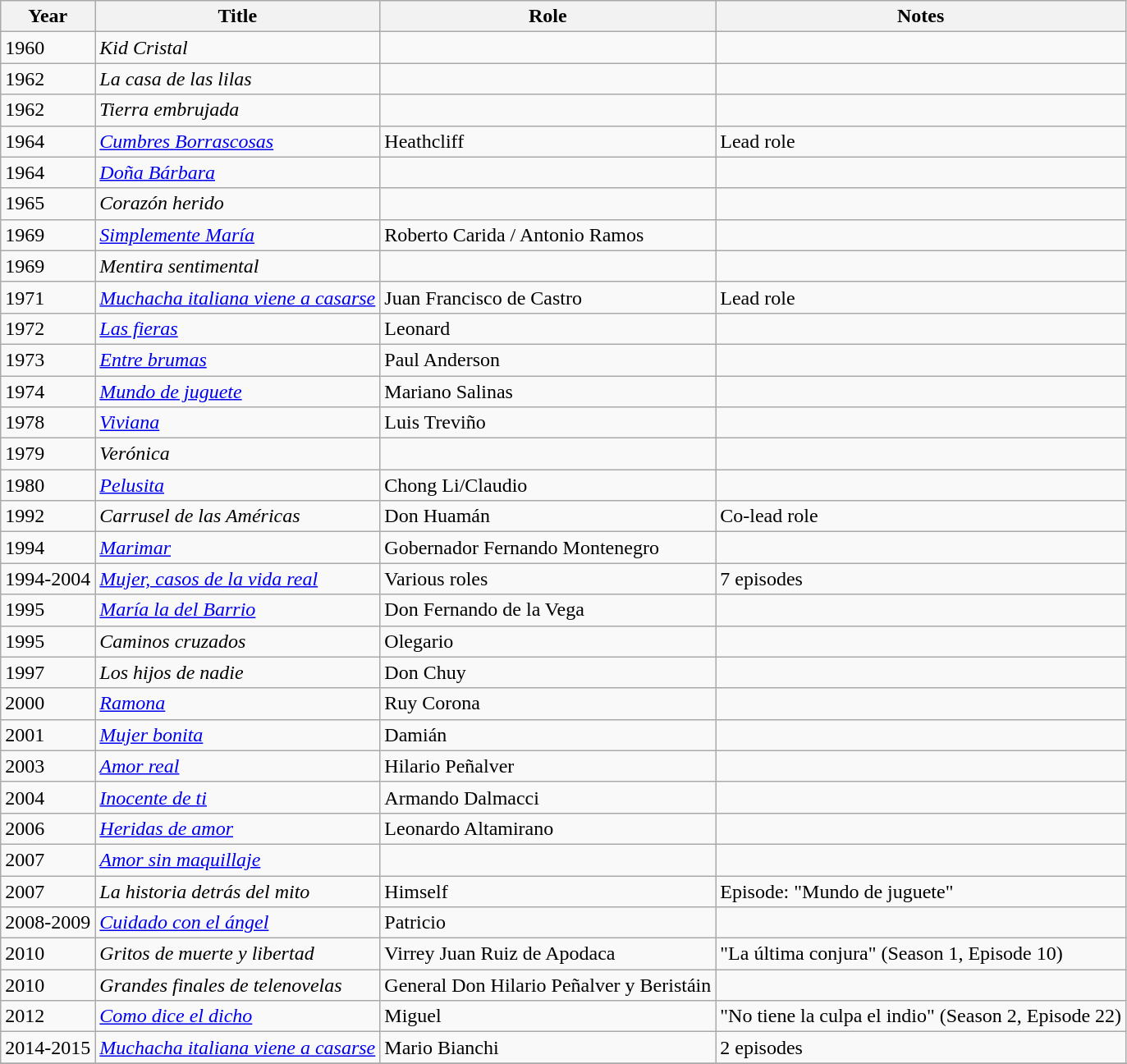<table class="wikitable sortable">
<tr>
<th>Year</th>
<th>Title</th>
<th>Role</th>
<th>Notes</th>
</tr>
<tr>
<td>1960</td>
<td><em>Kid Cristal</em></td>
<td></td>
<td></td>
</tr>
<tr>
<td>1962</td>
<td><em>La casa de las lilas</em></td>
<td></td>
<td></td>
</tr>
<tr>
<td>1962</td>
<td><em>Tierra embrujada</em></td>
<td></td>
<td></td>
</tr>
<tr>
<td>1964</td>
<td><em><a href='#'>Cumbres Borrascosas</a></em></td>
<td>Heathcliff</td>
<td>Lead role</td>
</tr>
<tr>
<td>1964</td>
<td><em><a href='#'>Doña Bárbara</a></em></td>
<td></td>
<td></td>
</tr>
<tr>
<td>1965</td>
<td><em>Corazón herido</em></td>
<td></td>
<td></td>
</tr>
<tr>
<td>1969</td>
<td><em><a href='#'>Simplemente María</a></em></td>
<td>Roberto Carida / Antonio Ramos</td>
<td></td>
</tr>
<tr>
<td>1969</td>
<td><em>Mentira sentimental</em></td>
<td></td>
<td></td>
</tr>
<tr>
<td>1971</td>
<td><em><a href='#'>Muchacha italiana viene a casarse</a></em></td>
<td>Juan Francisco de Castro</td>
<td>Lead role</td>
</tr>
<tr>
<td>1972</td>
<td><em><a href='#'>Las fieras</a></em></td>
<td>Leonard</td>
<td></td>
</tr>
<tr>
<td>1973</td>
<td><em><a href='#'>Entre brumas</a></em></td>
<td>Paul Anderson</td>
<td></td>
</tr>
<tr>
<td>1974</td>
<td><em><a href='#'>Mundo de juguete</a></em></td>
<td>Mariano Salinas</td>
<td></td>
</tr>
<tr>
<td>1978</td>
<td><em><a href='#'>Viviana</a></em></td>
<td>Luis Treviño</td>
<td></td>
</tr>
<tr>
<td>1979</td>
<td><em>Verónica</em></td>
<td></td>
<td></td>
</tr>
<tr>
<td>1980</td>
<td><em><a href='#'>Pelusita</a></em></td>
<td>Chong Li/Claudio</td>
<td></td>
</tr>
<tr>
<td>1992</td>
<td><em>Carrusel de las Américas</em></td>
<td>Don Huamán</td>
<td>Co-lead role</td>
</tr>
<tr>
<td>1994</td>
<td><em><a href='#'>Marimar</a></em></td>
<td>Gobernador Fernando Montenegro</td>
<td></td>
</tr>
<tr>
<td>1994-2004</td>
<td><em><a href='#'>Mujer, casos de la vida real </a></em></td>
<td>Various roles</td>
<td>7 episodes</td>
</tr>
<tr>
<td>1995</td>
<td><em><a href='#'>María la del Barrio</a></em></td>
<td>Don Fernando de la Vega</td>
<td></td>
</tr>
<tr>
<td>1995</td>
<td><em>Caminos cruzados</em></td>
<td>Olegario</td>
<td></td>
</tr>
<tr>
<td>1997</td>
<td><em>Los hijos de nadie</em></td>
<td>Don Chuy</td>
<td></td>
</tr>
<tr>
<td>2000</td>
<td><em><a href='#'>Ramona</a></em></td>
<td>Ruy Corona</td>
<td></td>
</tr>
<tr>
<td>2001</td>
<td><em><a href='#'>Mujer bonita</a></em></td>
<td>Damián</td>
<td></td>
</tr>
<tr>
<td>2003</td>
<td><em><a href='#'>Amor real</a></em></td>
<td>Hilario Peñalver</td>
<td></td>
</tr>
<tr>
<td>2004</td>
<td><em><a href='#'>Inocente de ti</a></em></td>
<td>Armando Dalmacci</td>
<td></td>
</tr>
<tr>
<td>2006</td>
<td><em><a href='#'>Heridas de amor</a></em></td>
<td>Leonardo Altamirano</td>
<td></td>
</tr>
<tr>
<td>2007</td>
<td><em><a href='#'>Amor sin maquillaje</a></em></td>
<td></td>
<td></td>
</tr>
<tr>
<td>2007</td>
<td><em>La historia detrás del mito</em></td>
<td>Himself</td>
<td>Episode: "Mundo de juguete"</td>
</tr>
<tr>
<td>2008-2009</td>
<td><em><a href='#'>Cuidado con el ángel</a></em></td>
<td>Patricio</td>
<td></td>
</tr>
<tr>
<td>2010</td>
<td><em>Gritos de muerte y libertad</em></td>
<td>Virrey Juan Ruiz de Apodaca</td>
<td>"La última conjura" (Season 1, Episode 10)</td>
</tr>
<tr>
<td>2010</td>
<td><em>Grandes finales de telenovelas</em></td>
<td>General Don Hilario Peñalver y Beristáin</td>
<td></td>
</tr>
<tr>
<td>2012</td>
<td><em><a href='#'>Como dice el dicho</a></em></td>
<td>Miguel</td>
<td>"No tiene la culpa el indio" (Season 2, Episode 22)</td>
</tr>
<tr>
<td>2014-2015</td>
<td><em><a href='#'>Muchacha italiana viene a casarse</a></em></td>
<td>Mario Bianchi</td>
<td>2 episodes</td>
</tr>
<tr>
</tr>
</table>
